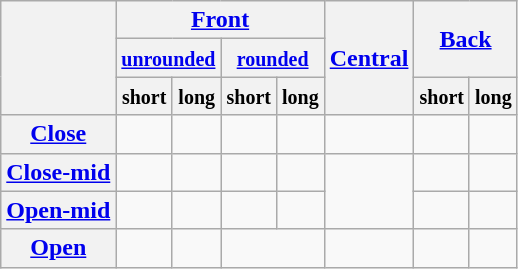<table class="wikitable" style="text-align:center">
<tr>
<th rowspan="3"></th>
<th colspan="4"><a href='#'>Front</a></th>
<th rowspan="3"><a href='#'>Central</a></th>
<th colspan="2" rowspan="2"><a href='#'>Back</a></th>
</tr>
<tr class="small">
<th colspan="2"><a href='#'><small>unrounded</small></a></th>
<th colspan="2"><a href='#'><small>rounded</small></a></th>
</tr>
<tr>
<th><small>short</small></th>
<th><small>long</small></th>
<th><small>short</small></th>
<th><small>long</small></th>
<th><small>short</small></th>
<th><small>long</small></th>
</tr>
<tr>
<th><a href='#'>Close</a></th>
<td></td>
<td></td>
<td></td>
<td></td>
<td></td>
<td></td>
<td></td>
</tr>
<tr>
<th><a href='#'>Close-mid</a></th>
<td></td>
<td></td>
<td></td>
<td></td>
<td rowspan="2"></td>
<td></td>
<td></td>
</tr>
<tr>
<th><a href='#'>Open-mid</a></th>
<td></td>
<td></td>
<td></td>
<td></td>
<td></td>
<td></td>
</tr>
<tr>
<th><a href='#'>Open</a></th>
<td></td>
<td></td>
<td colspan="2"></td>
<td></td>
<td></td>
<td></td>
</tr>
</table>
